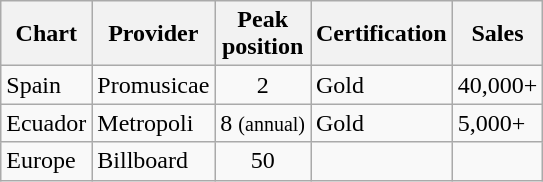<table class="wikitable">
<tr>
<th>Chart</th>
<th>Provider</th>
<th>Peak <br>position</th>
<th>Certification</th>
<th>Sales</th>
</tr>
<tr>
<td>Spain</td>
<td>Promusicae</td>
<td align="center">2</td>
<td>Gold</td>
<td>40,000+</td>
</tr>
<tr>
<td>Ecuador</td>
<td>Metropoli</td>
<td align="center">8 <small>(annual)</small></td>
<td>Gold</td>
<td>5,000+</td>
</tr>
<tr>
<td>Europe</td>
<td>Billboard</td>
<td align="center">50</td>
<td> </td>
<td> </td>
</tr>
</table>
